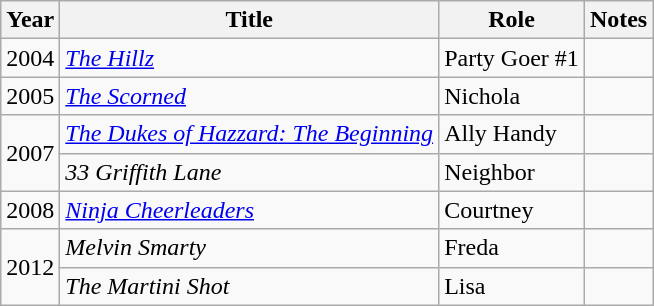<table class="wikitable sortable">
<tr>
<th>Year</th>
<th>Title</th>
<th>Role</th>
<th>Notes</th>
</tr>
<tr>
<td>2004</td>
<td><em><a href='#'>The Hillz</a></em></td>
<td>Party Goer #1</td>
<td></td>
</tr>
<tr>
<td>2005</td>
<td><em><a href='#'>The Scorned</a></em></td>
<td>Nichola</td>
<td></td>
</tr>
<tr>
<td rowspan=2>2007</td>
<td><em><a href='#'>The Dukes of Hazzard: The Beginning</a></em></td>
<td>Ally Handy</td>
<td></td>
</tr>
<tr>
<td><em>33 Griffith Lane</em></td>
<td>Neighbor</td>
<td></td>
</tr>
<tr>
<td>2008</td>
<td><em><a href='#'>Ninja Cheerleaders</a></em></td>
<td>Courtney</td>
<td></td>
</tr>
<tr>
<td rowspan=2>2012</td>
<td><em>Melvin Smarty</em></td>
<td>Freda</td>
<td></td>
</tr>
<tr>
<td><em>The Martini Shot</em></td>
<td>Lisa</td>
<td></td>
</tr>
</table>
